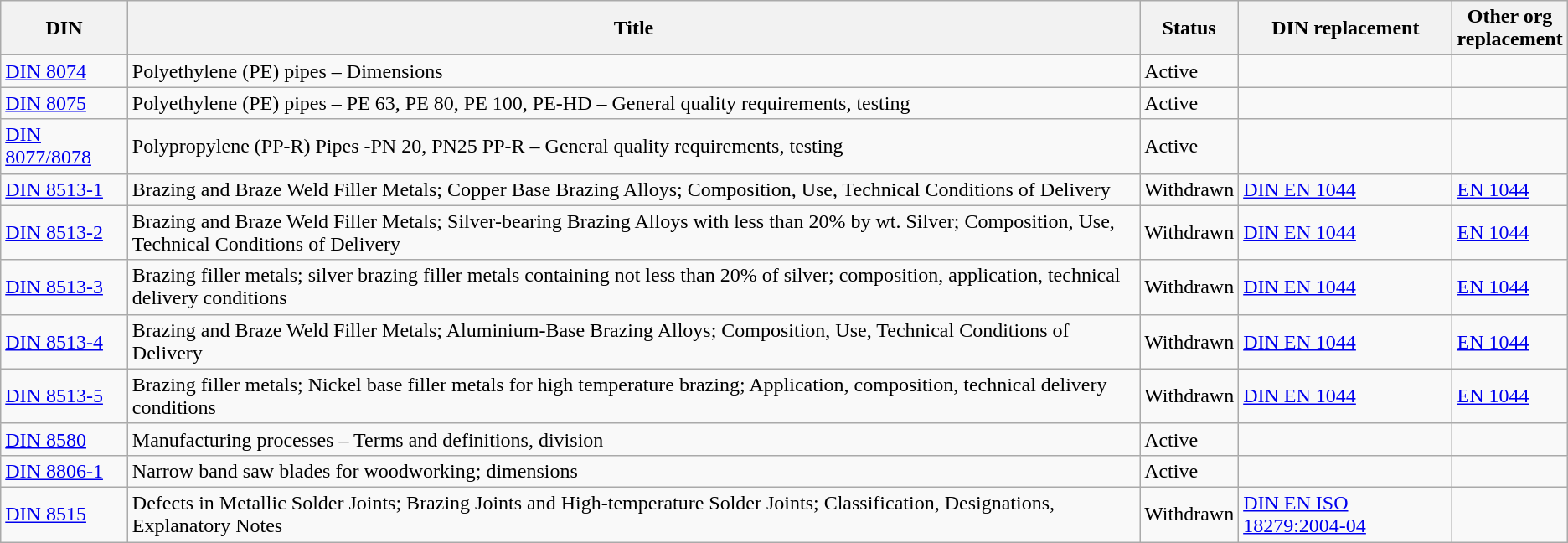<table class="wikitable sortable">
<tr>
<th>DIN</th>
<th>Title</th>
<th>Status</th>
<th>DIN replacement</th>
<th>Other org<br>replacement</th>
</tr>
<tr>
<td><a href='#'>DIN 8074</a></td>
<td>Polyethylene (PE) pipes – Dimensions</td>
<td>Active</td>
<td></td>
<td></td>
</tr>
<tr>
<td><a href='#'>DIN 8075</a></td>
<td>Polyethylene (PE) pipes – PE 63, PE 80, PE 100, PE-HD – General quality requirements, testing</td>
<td>Active</td>
<td></td>
<td></td>
</tr>
<tr>
<td><a href='#'>DIN 8077/8078</a></td>
<td>Polypropylene (PP-R) Pipes -PN 20, PN25 PP-R – General quality requirements, testing</td>
<td>Active</td>
<td></td>
<td></td>
</tr>
<tr>
<td><a href='#'>DIN 8513-1</a></td>
<td>Brazing and Braze Weld Filler Metals; Copper Base Brazing Alloys; Composition, Use, Technical Conditions of Delivery</td>
<td>Withdrawn</td>
<td><a href='#'>DIN EN 1044</a></td>
<td><a href='#'>EN 1044</a></td>
</tr>
<tr>
<td><a href='#'>DIN 8513-2</a></td>
<td>Brazing and Braze Weld Filler Metals; Silver-bearing Brazing Alloys with less than 20% by wt. Silver; Composition, Use, Technical Conditions of Delivery</td>
<td>Withdrawn</td>
<td><a href='#'>DIN EN 1044</a></td>
<td><a href='#'>EN 1044</a></td>
</tr>
<tr>
<td><a href='#'>DIN 8513-3</a></td>
<td>Brazing filler metals; silver brazing filler metals containing not less than 20% of silver; composition, application, technical delivery conditions</td>
<td>Withdrawn</td>
<td><a href='#'>DIN EN 1044</a></td>
<td><a href='#'>EN 1044</a></td>
</tr>
<tr>
<td><a href='#'>DIN 8513-4</a></td>
<td>Brazing and Braze Weld Filler Metals; Aluminium-Base Brazing Alloys; Composition, Use, Technical Conditions of Delivery</td>
<td>Withdrawn</td>
<td><a href='#'>DIN EN 1044</a></td>
<td><a href='#'>EN 1044</a></td>
</tr>
<tr>
<td><a href='#'>DIN 8513-5</a></td>
<td>Brazing filler metals; Nickel base filler metals for high temperature brazing; Application, composition, technical delivery conditions</td>
<td>Withdrawn</td>
<td><a href='#'>DIN EN 1044</a></td>
<td><a href='#'>EN 1044</a></td>
</tr>
<tr>
<td><a href='#'>DIN 8580</a></td>
<td>Manufacturing processes – Terms and definitions, division</td>
<td>Active</td>
<td></td>
<td></td>
</tr>
<tr>
<td><a href='#'>DIN 8806-1</a></td>
<td>Narrow band saw blades for woodworking; dimensions</td>
<td>Active</td>
<td></td>
<td></td>
</tr>
<tr>
<td><a href='#'>DIN 8515</a></td>
<td>Defects in Metallic Solder Joints; Brazing Joints and High-temperature Solder Joints; Classification, Designations, Explanatory Notes</td>
<td>Withdrawn</td>
<td><a href='#'>DIN EN ISO 18279:2004-04</a></td>
<td></td>
</tr>
</table>
